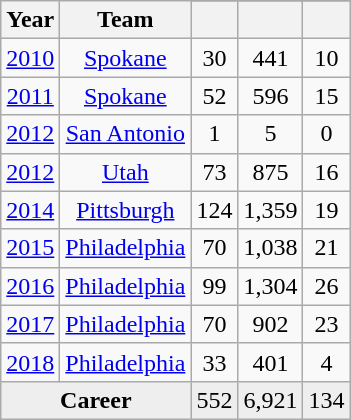<table class="wikitable sortable" style="text-align:center">
<tr>
<th rowspan=2>Year</th>
<th rowspan=2>Team</th>
</tr>
<tr>
<th></th>
<th></th>
<th></th>
</tr>
<tr>
<td><a href='#'>2010</a></td>
<td><a href='#'>Spokane</a></td>
<td>30</td>
<td>441</td>
<td>10</td>
</tr>
<tr>
<td><a href='#'>2011</a></td>
<td><a href='#'>Spokane</a></td>
<td>52</td>
<td>596</td>
<td>15</td>
</tr>
<tr>
<td><a href='#'>2012</a></td>
<td><a href='#'>San Antonio</a></td>
<td>1</td>
<td>5</td>
<td>0</td>
</tr>
<tr>
<td><a href='#'>2012</a></td>
<td><a href='#'>Utah</a></td>
<td>73</td>
<td>875</td>
<td>16</td>
</tr>
<tr>
<td><a href='#'>2014</a></td>
<td><a href='#'>Pittsburgh</a></td>
<td>124</td>
<td>1,359</td>
<td>19</td>
</tr>
<tr>
<td><a href='#'>2015</a></td>
<td><a href='#'>Philadelphia</a></td>
<td>70</td>
<td>1,038</td>
<td>21</td>
</tr>
<tr>
<td><a href='#'>2016</a></td>
<td><a href='#'>Philadelphia</a></td>
<td>99</td>
<td>1,304</td>
<td>26</td>
</tr>
<tr>
<td><a href='#'>2017</a></td>
<td><a href='#'>Philadelphia</a></td>
<td>70</td>
<td>902</td>
<td>23</td>
</tr>
<tr>
<td><a href='#'>2018</a></td>
<td><a href='#'>Philadelphia</a></td>
<td>33</td>
<td>401</td>
<td>4</td>
</tr>
<tr class="sortbottom" style="background:#eee;">
<td colspan=2><strong>Career</strong></td>
<td>552</td>
<td>6,921</td>
<td>134</td>
</tr>
</table>
